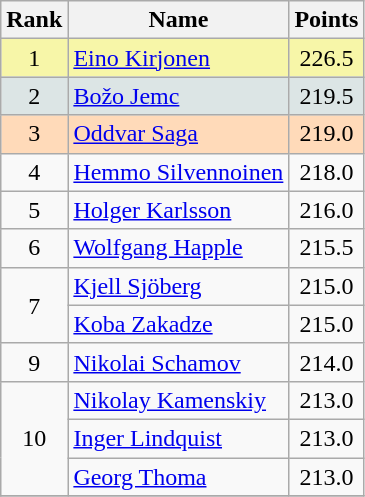<table class="wikitable sortable">
<tr>
<th align=Center>Rank</th>
<th>Name</th>
<th>Points</th>
</tr>
<tr style="background:#F7F6A8">
<td align=center>1</td>
<td> <a href='#'>Eino Kirjonen</a></td>
<td align=center>226.5</td>
</tr>
<tr style="background: #DCE5E5;">
<td align=center>2</td>
<td> <a href='#'>Božo Jemc</a></td>
<td align=center>219.5</td>
</tr>
<tr style="background: #FFDAB9;">
<td align=center>3</td>
<td> <a href='#'>Oddvar Saga</a></td>
<td align=center>219.0</td>
</tr>
<tr>
<td align=center>4</td>
<td> <a href='#'>Hemmo Silvennoinen</a></td>
<td align=center>218.0</td>
</tr>
<tr>
<td align=center>5</td>
<td> <a href='#'>Holger Karlsson</a></td>
<td align=center>216.0</td>
</tr>
<tr>
<td align=center>6</td>
<td> <a href='#'>Wolfgang Happle</a></td>
<td align=center>215.5</td>
</tr>
<tr>
<td rowspan=2 align=center>7</td>
<td> <a href='#'>Kjell Sjöberg</a></td>
<td align=center>215.0</td>
</tr>
<tr>
<td> <a href='#'>Koba Zakadze</a></td>
<td align=center>215.0</td>
</tr>
<tr>
<td align=center>9</td>
<td> <a href='#'>Nikolai Schamov</a></td>
<td align=center>214.0</td>
</tr>
<tr>
<td rowspan=3 align=center>10</td>
<td> <a href='#'>Nikolay Kamenskiy</a></td>
<td align=center>213.0</td>
</tr>
<tr>
<td> <a href='#'>Inger Lindquist</a></td>
<td align=center>213.0</td>
</tr>
<tr>
<td> <a href='#'>Georg Thoma</a></td>
<td align=center>213.0</td>
</tr>
<tr>
</tr>
</table>
